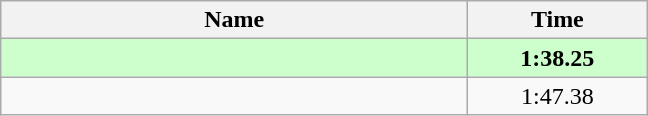<table class="wikitable" style="text-align:center;">
<tr>
<th style="width:19em">Name</th>
<th style="width:7em">Time</th>
</tr>
<tr bgcolor=ccffcc>
<td align=left><strong></strong></td>
<td><strong>1:38.25</strong></td>
</tr>
<tr>
<td align=left></td>
<td>1:47.38</td>
</tr>
</table>
